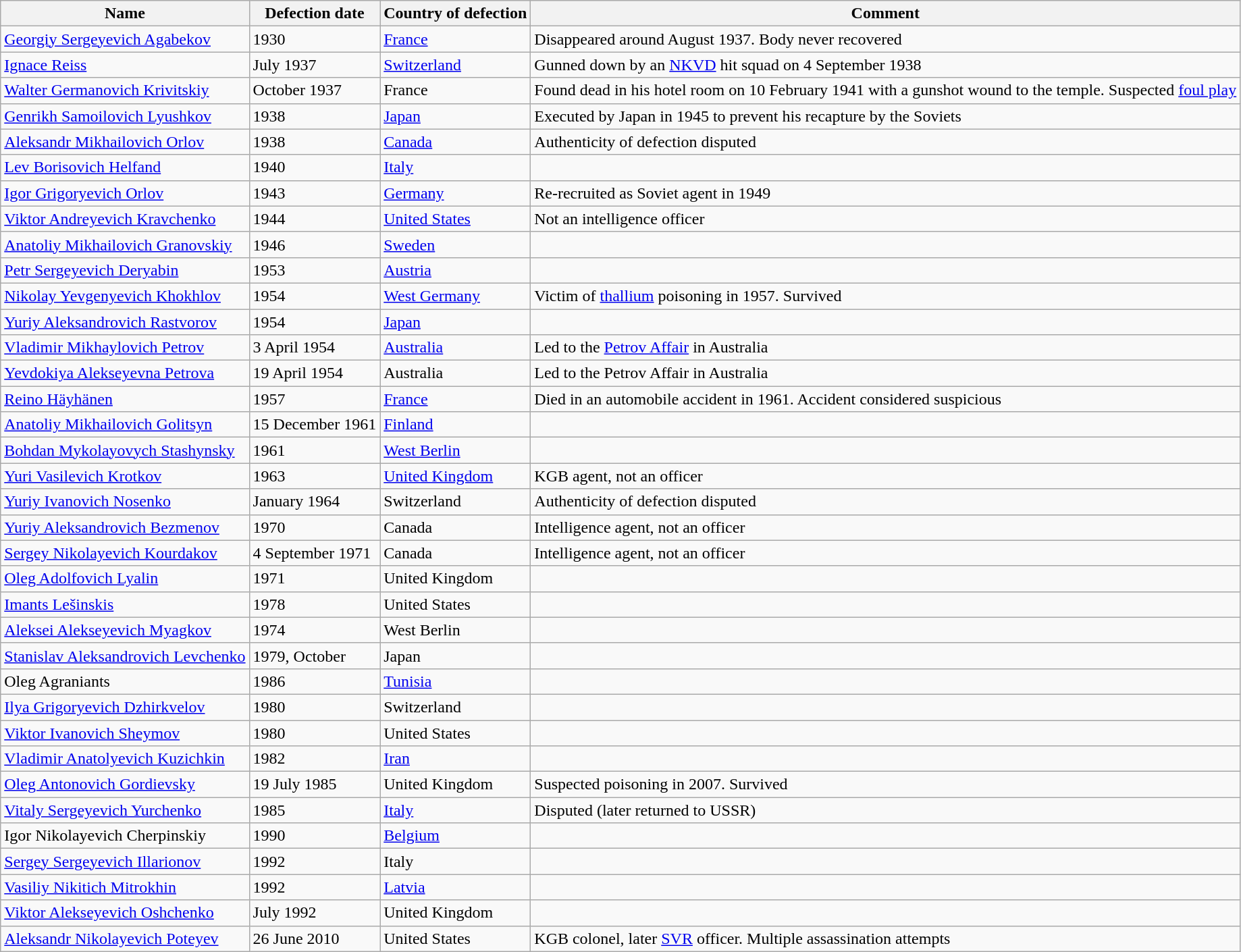<table class="wikitable sortable" border="1">
<tr>
<th>Name</th>
<th>Defection date</th>
<th>Country of defection</th>
<th>Comment</th>
</tr>
<tr>
<td><a href='#'>Georgiy Sergeyevich Agabekov</a></td>
<td>1930</td>
<td> <a href='#'>France</a></td>
<td>Disappeared around August 1937. Body never recovered</td>
</tr>
<tr>
<td><a href='#'>Ignace Reiss</a></td>
<td>July 1937</td>
<td> <a href='#'>Switzerland</a></td>
<td>Gunned down by an <a href='#'>NKVD</a> hit squad on 4 September 1938</td>
</tr>
<tr>
<td><a href='#'>Walter Germanovich Krivitskiy</a></td>
<td>October 1937</td>
<td> France</td>
<td>Found dead in his hotel room on 10 February 1941 with a gunshot wound to the temple. Suspected <a href='#'>foul play</a></td>
</tr>
<tr>
<td><a href='#'>Genrikh Samoilovich Lyushkov</a></td>
<td>1938</td>
<td> <a href='#'>Japan</a></td>
<td>Executed by Japan in 1945 to prevent his recapture by the Soviets</td>
</tr>
<tr>
<td><a href='#'>Aleksandr Mikhailovich Orlov</a></td>
<td>1938</td>
<td> <a href='#'>Canada</a></td>
<td>Authenticity of defection disputed</td>
</tr>
<tr>
<td><a href='#'>Lev Borisovich Helfand</a></td>
<td>1940</td>
<td> <a href='#'>Italy</a></td>
<td></td>
</tr>
<tr>
<td><a href='#'>Igor Grigoryevich Orlov</a></td>
<td>1943</td>
<td> <a href='#'>Germany</a></td>
<td>Re-recruited as Soviet agent in 1949</td>
</tr>
<tr>
<td><a href='#'>Viktor Andreyevich Kravchenko</a></td>
<td>1944</td>
<td> <a href='#'>United States</a></td>
<td>Not an intelligence officer</td>
</tr>
<tr>
<td><a href='#'>Anatoliy Mikhailovich Granovskiy</a></td>
<td>1946</td>
<td> <a href='#'>Sweden</a></td>
<td></td>
</tr>
<tr>
<td><a href='#'>Petr Sergeyevich Deryabin</a></td>
<td>1953</td>
<td> <a href='#'>Austria</a></td>
<td></td>
</tr>
<tr>
<td><a href='#'>Nikolay Yevgenyevich Khokhlov</a></td>
<td>1954</td>
<td> <a href='#'>West Germany</a></td>
<td>Victim of <a href='#'>thallium</a> poisoning in 1957. Survived</td>
</tr>
<tr>
<td><a href='#'>Yuriy Aleksandrovich Rastvorov</a></td>
<td>1954</td>
<td> <a href='#'>Japan</a></td>
<td></td>
</tr>
<tr>
<td><a href='#'>Vladimir Mikhaylovich Petrov</a></td>
<td>3 April 1954</td>
<td> <a href='#'>Australia</a></td>
<td>Led to the <a href='#'>Petrov Affair</a> in Australia</td>
</tr>
<tr>
<td><a href='#'>Yevdokiya Alekseyevna Petrova</a></td>
<td>19 April 1954</td>
<td> Australia</td>
<td>Led to the Petrov Affair in Australia</td>
</tr>
<tr>
<td><a href='#'>Reino Häyhänen</a></td>
<td>1957</td>
<td> <a href='#'>France</a></td>
<td>Died in an automobile accident in 1961. Accident considered suspicious</td>
</tr>
<tr>
<td><a href='#'>Anatoliy Mikhailovich Golitsyn</a></td>
<td>15 December 1961</td>
<td> <a href='#'>Finland</a></td>
<td></td>
</tr>
<tr>
<td><a href='#'>Bohdan Mykolayovych Stashynsky</a></td>
<td>1961</td>
<td> <a href='#'>West Berlin</a></td>
<td></td>
</tr>
<tr>
<td><a href='#'>Yuri Vasilevich Krotkov</a></td>
<td>1963</td>
<td> <a href='#'>United Kingdom</a></td>
<td>KGB agent, not an officer</td>
</tr>
<tr>
<td><a href='#'>Yuriy Ivanovich Nosenko</a></td>
<td>January 1964</td>
<td> Switzerland</td>
<td>Authenticity of defection disputed</td>
</tr>
<tr>
<td><a href='#'>Yuriy Aleksandrovich Bezmenov</a></td>
<td>1970</td>
<td> Canada</td>
<td>Intelligence agent, not an officer</td>
</tr>
<tr>
<td><a href='#'>Sergey Nikolayevich Kourdakov</a></td>
<td>4 September 1971</td>
<td> Canada</td>
<td>Intelligence agent, not an officer</td>
</tr>
<tr>
<td><a href='#'>Oleg Adolfovich Lyalin</a></td>
<td>1971</td>
<td> United Kingdom</td>
<td></td>
</tr>
<tr>
<td><a href='#'>Imants Lešinskis</a></td>
<td>1978</td>
<td> United States</td>
<td></td>
</tr>
<tr>
<td><a href='#'>Aleksei Alekseyevich Myagkov</a></td>
<td>1974</td>
<td> West Berlin</td>
<td></td>
</tr>
<tr>
<td><a href='#'>Stanislav Aleksandrovich Levchenko</a></td>
<td>1979, October</td>
<td> Japan</td>
<td></td>
</tr>
<tr>
<td>Oleg Agraniants</td>
<td>1986</td>
<td> <a href='#'>Tunisia</a></td>
<td></td>
</tr>
<tr>
<td><a href='#'>Ilya Grigoryevich Dzhirkvelov</a></td>
<td>1980</td>
<td> Switzerland</td>
<td></td>
</tr>
<tr>
<td><a href='#'>Viktor Ivanovich Sheymov</a></td>
<td>1980</td>
<td> United States</td>
<td></td>
</tr>
<tr>
<td><a href='#'>Vladimir Anatolyevich Kuzichkin</a></td>
<td>1982</td>
<td> <a href='#'>Iran</a></td>
<td></td>
</tr>
<tr>
<td><a href='#'>Oleg Antonovich Gordievsky</a></td>
<td>19 July 1985</td>
<td> United Kingdom</td>
<td>Suspected poisoning in 2007. Survived</td>
</tr>
<tr>
<td><a href='#'>Vitaly Sergeyevich Yurchenko</a></td>
<td>1985</td>
<td> <a href='#'>Italy</a></td>
<td>Disputed (later returned to USSR)</td>
</tr>
<tr>
<td>Igor Nikolayevich Cherpinskiy</td>
<td>1990</td>
<td> <a href='#'>Belgium</a></td>
<td></td>
</tr>
<tr>
<td><a href='#'>Sergey Sergeyevich Illarionov</a></td>
<td>1992</td>
<td> Italy</td>
<td></td>
</tr>
<tr>
<td><a href='#'>Vasiliy Nikitich Mitrokhin</a></td>
<td>1992</td>
<td> <a href='#'>Latvia</a></td>
<td></td>
</tr>
<tr>
<td><a href='#'>Viktor Alekseyevich Oshchenko</a></td>
<td>July 1992</td>
<td> United Kingdom</td>
<td></td>
</tr>
<tr>
<td><a href='#'>Aleksandr Nikolayevich Poteyev</a></td>
<td>26 June 2010</td>
<td> United States</td>
<td>KGB colonel, later <a href='#'>SVR</a> officer. Multiple assassination attempts</td>
</tr>
</table>
